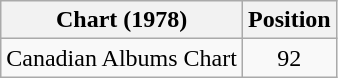<table class="wikitable" style="text-align:center;">
<tr>
<th>Chart (1978)</th>
<th>Position</th>
</tr>
<tr>
<td align="left">Canadian Albums Chart</td>
<td>92</td>
</tr>
</table>
